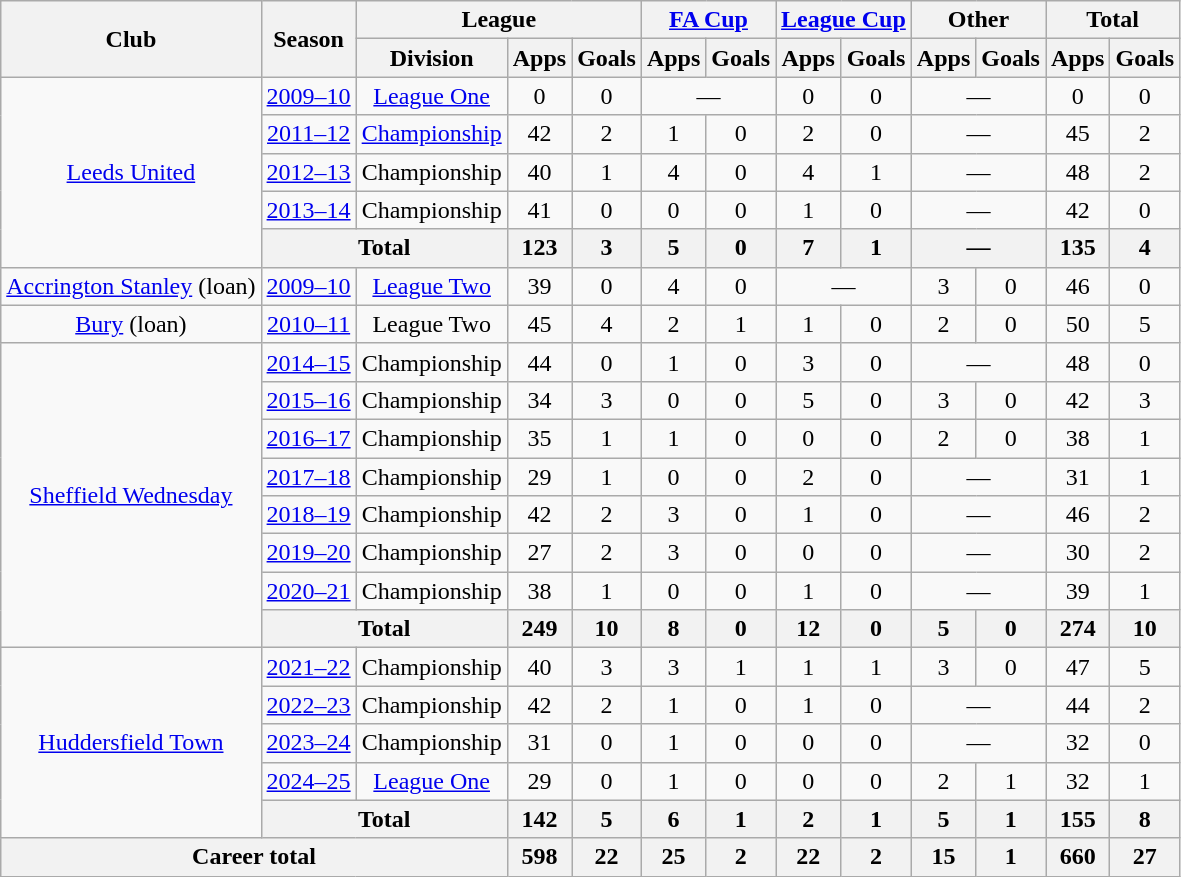<table class=wikitable style=text-align:center>
<tr>
<th rowspan=2>Club</th>
<th rowspan=2>Season</th>
<th colspan=3>League</th>
<th colspan=2><a href='#'>FA Cup</a></th>
<th colspan=2><a href='#'>League Cup</a></th>
<th colspan=2>Other</th>
<th colspan=2>Total</th>
</tr>
<tr>
<th>Division</th>
<th>Apps</th>
<th>Goals</th>
<th>Apps</th>
<th>Goals</th>
<th>Apps</th>
<th>Goals</th>
<th>Apps</th>
<th>Goals</th>
<th>Apps</th>
<th>Goals</th>
</tr>
<tr>
<td rowspan=5><a href='#'>Leeds United</a></td>
<td><a href='#'>2009–10</a></td>
<td><a href='#'>League One</a></td>
<td>0</td>
<td>0</td>
<td colspan=2>—</td>
<td>0</td>
<td>0</td>
<td colspan=2>—</td>
<td>0</td>
<td>0</td>
</tr>
<tr>
<td><a href='#'>2011–12</a></td>
<td><a href='#'>Championship</a></td>
<td>42</td>
<td>2</td>
<td>1</td>
<td>0</td>
<td>2</td>
<td>0</td>
<td colspan=2>—</td>
<td>45</td>
<td>2</td>
</tr>
<tr>
<td><a href='#'>2012–13</a></td>
<td>Championship</td>
<td>40</td>
<td>1</td>
<td>4</td>
<td>0</td>
<td>4</td>
<td>1</td>
<td colspan=2>—</td>
<td>48</td>
<td>2</td>
</tr>
<tr>
<td><a href='#'>2013–14</a></td>
<td>Championship</td>
<td>41</td>
<td>0</td>
<td>0</td>
<td>0</td>
<td>1</td>
<td>0</td>
<td colspan=2>—</td>
<td>42</td>
<td>0</td>
</tr>
<tr>
<th colspan=2>Total</th>
<th>123</th>
<th>3</th>
<th>5</th>
<th>0</th>
<th>7</th>
<th>1</th>
<th colspan=2>—</th>
<th>135</th>
<th>4</th>
</tr>
<tr>
<td><a href='#'>Accrington Stanley</a> (loan)</td>
<td><a href='#'>2009–10</a></td>
<td><a href='#'>League Two</a></td>
<td>39</td>
<td>0</td>
<td>4</td>
<td>0</td>
<td colspan=2>—</td>
<td>3</td>
<td>0</td>
<td>46</td>
<td>0</td>
</tr>
<tr>
<td><a href='#'>Bury</a> (loan)</td>
<td><a href='#'>2010–11</a></td>
<td>League Two</td>
<td>45</td>
<td>4</td>
<td>2</td>
<td>1</td>
<td>1</td>
<td>0</td>
<td>2</td>
<td>0</td>
<td>50</td>
<td>5</td>
</tr>
<tr>
<td rowspan=8><a href='#'>Sheffield Wednesday</a></td>
<td><a href='#'>2014–15</a></td>
<td>Championship</td>
<td>44</td>
<td>0</td>
<td>1</td>
<td>0</td>
<td>3</td>
<td>0</td>
<td colspan=2>—</td>
<td>48</td>
<td>0</td>
</tr>
<tr>
<td><a href='#'>2015–16</a></td>
<td>Championship</td>
<td>34</td>
<td>3</td>
<td>0</td>
<td>0</td>
<td>5</td>
<td>0</td>
<td>3</td>
<td>0</td>
<td>42</td>
<td>3</td>
</tr>
<tr>
<td><a href='#'>2016–17</a></td>
<td>Championship</td>
<td>35</td>
<td>1</td>
<td>1</td>
<td>0</td>
<td>0</td>
<td>0</td>
<td>2</td>
<td>0</td>
<td>38</td>
<td>1</td>
</tr>
<tr>
<td><a href='#'>2017–18</a></td>
<td>Championship</td>
<td>29</td>
<td>1</td>
<td>0</td>
<td>0</td>
<td>2</td>
<td>0</td>
<td colspan=2>—</td>
<td>31</td>
<td>1</td>
</tr>
<tr>
<td><a href='#'>2018–19</a></td>
<td>Championship</td>
<td>42</td>
<td>2</td>
<td>3</td>
<td>0</td>
<td>1</td>
<td>0</td>
<td colspan=2>—</td>
<td>46</td>
<td>2</td>
</tr>
<tr>
<td><a href='#'>2019–20</a></td>
<td>Championship</td>
<td>27</td>
<td>2</td>
<td>3</td>
<td>0</td>
<td>0</td>
<td>0</td>
<td colspan=2>—</td>
<td>30</td>
<td>2</td>
</tr>
<tr>
<td><a href='#'>2020–21</a></td>
<td>Championship</td>
<td>38</td>
<td>1</td>
<td>0</td>
<td>0</td>
<td>1</td>
<td>0</td>
<td colspan=2>—</td>
<td>39</td>
<td>1</td>
</tr>
<tr>
<th colspan=2>Total</th>
<th>249</th>
<th>10</th>
<th>8</th>
<th>0</th>
<th>12</th>
<th>0</th>
<th>5</th>
<th>0</th>
<th>274</th>
<th>10</th>
</tr>
<tr>
<td rowspan="5"><a href='#'>Huddersfield Town</a></td>
<td><a href='#'>2021–22</a></td>
<td>Championship</td>
<td>40</td>
<td>3</td>
<td>3</td>
<td>1</td>
<td>1</td>
<td>1</td>
<td>3</td>
<td>0</td>
<td>47</td>
<td>5</td>
</tr>
<tr>
<td><a href='#'>2022–23</a></td>
<td>Championship</td>
<td>42</td>
<td>2</td>
<td>1</td>
<td>0</td>
<td>1</td>
<td>0</td>
<td colspan="2">—</td>
<td>44</td>
<td>2</td>
</tr>
<tr>
<td><a href='#'>2023–24</a></td>
<td>Championship</td>
<td>31</td>
<td>0</td>
<td>1</td>
<td>0</td>
<td>0</td>
<td>0</td>
<td colspan="2">—</td>
<td>32</td>
<td>0</td>
</tr>
<tr>
<td><a href='#'>2024–25</a></td>
<td><a href='#'>League One</a></td>
<td>29</td>
<td>0</td>
<td>1</td>
<td>0</td>
<td>0</td>
<td>0</td>
<td>2</td>
<td>1</td>
<td>32</td>
<td>1</td>
</tr>
<tr>
<th colspan="2">Total</th>
<th>142</th>
<th>5</th>
<th>6</th>
<th>1</th>
<th>2</th>
<th>1</th>
<th>5</th>
<th>1</th>
<th>155</th>
<th>8</th>
</tr>
<tr>
<th colspan="3">Career total</th>
<th>598</th>
<th>22</th>
<th>25</th>
<th>2</th>
<th>22</th>
<th>2</th>
<th>15</th>
<th>1</th>
<th>660</th>
<th>27</th>
</tr>
</table>
